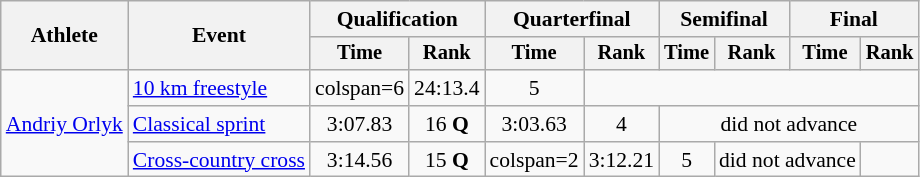<table class="wikitable" style="font-size:90%">
<tr>
<th rowspan="2">Athlete</th>
<th rowspan="2">Event</th>
<th colspan="2">Qualification</th>
<th colspan="2">Quarterfinal</th>
<th colspan="2">Semifinal</th>
<th colspan="2">Final</th>
</tr>
<tr style="font-size:95%">
<th>Time</th>
<th>Rank</th>
<th>Time</th>
<th>Rank</th>
<th>Time</th>
<th>Rank</th>
<th>Time</th>
<th>Rank</th>
</tr>
<tr align=center>
<td align=left rowspan=3><a href='#'>Andriy Orlyk</a></td>
<td align=left><a href='#'>10 km freestyle</a></td>
<td>colspan=6 </td>
<td>24:13.4</td>
<td>5</td>
</tr>
<tr align=center>
<td align=left><a href='#'>Classical sprint</a></td>
<td>3:07.83</td>
<td>16 <strong>Q</strong></td>
<td>3:03.63</td>
<td>4</td>
<td colspan=4>did not advance</td>
</tr>
<tr align=center>
<td align=left><a href='#'>Cross-country cross</a></td>
<td>3:14.56</td>
<td>15 <strong>Q</strong></td>
<td>colspan=2 </td>
<td>3:12.21</td>
<td>5</td>
<td colspan=2>did not advance</td>
</tr>
</table>
